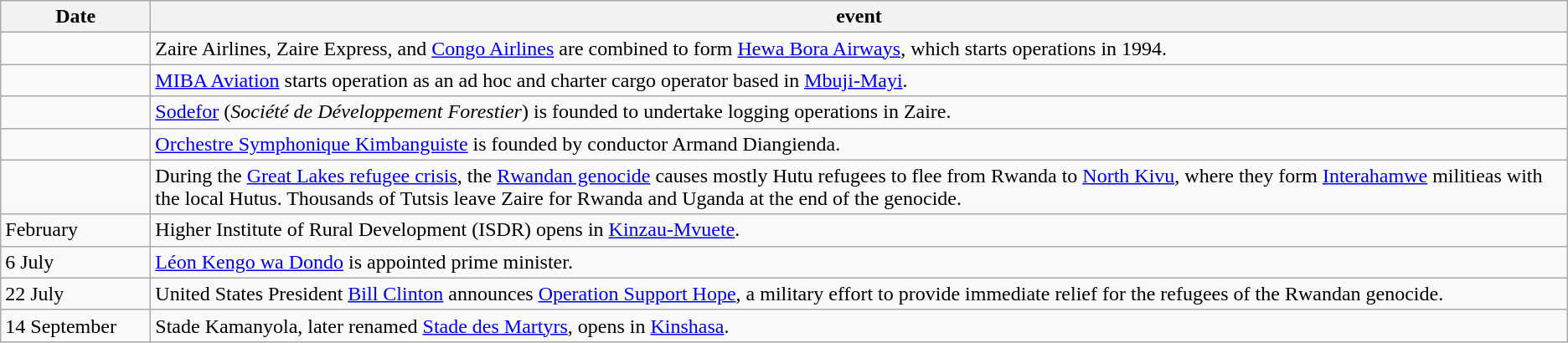<table class=wikitable>
<tr>
<th style="width:7em">Date</th>
<th>event</th>
</tr>
<tr>
<td></td>
<td>Zaire Airlines, Zaire Express, and <a href='#'>Congo Airlines</a> are combined to form <a href='#'>Hewa Bora Airways</a>, which starts operations in 1994.</td>
</tr>
<tr>
<td></td>
<td><a href='#'>MIBA Aviation</a> starts operation as an ad hoc and charter cargo operator based in <a href='#'>Mbuji-Mayi</a>.</td>
</tr>
<tr>
<td></td>
<td><a href='#'>Sodefor</a> (<em>Société de Développement Forestier</em>) is founded to undertake logging operations in Zaire.</td>
</tr>
<tr>
<td></td>
<td><a href='#'>Orchestre Symphonique Kimbanguiste</a> is founded by conductor Armand Diangienda.</td>
</tr>
<tr>
<td></td>
<td>During the <a href='#'>Great Lakes refugee crisis</a>, the <a href='#'>Rwandan genocide</a> causes mostly Hutu refugees to flee from Rwanda to <a href='#'>North Kivu</a>, where they form <a href='#'>Interahamwe</a> militieas with the local Hutus. Thousands of Tutsis leave Zaire for Rwanda and Uganda at the end of the genocide.</td>
</tr>
<tr>
<td>February</td>
<td>Higher Institute of Rural Development (ISDR) opens in <a href='#'>Kinzau-Mvuete</a>.</td>
</tr>
<tr>
<td>6 July</td>
<td><a href='#'>Léon Kengo wa Dondo</a> is appointed prime minister.</td>
</tr>
<tr>
<td>22 July</td>
<td>United States President <a href='#'>Bill Clinton</a> announces <a href='#'>Operation Support Hope</a>, a military effort to provide immediate relief for the refugees of the Rwandan genocide.</td>
</tr>
<tr>
<td>14 September</td>
<td>Stade Kamanyola, later renamed <a href='#'>Stade des Martyrs</a>, opens in <a href='#'>Kinshasa</a>.</td>
</tr>
</table>
